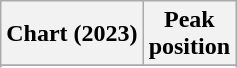<table class="wikitable sortable plainrowheaders" style="text-align:center;">
<tr>
<th scope="col">Chart (2023)</th>
<th scope="col">Peak<br>position</th>
</tr>
<tr>
</tr>
<tr>
</tr>
<tr>
</tr>
</table>
